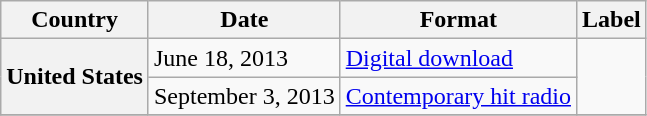<table class="wikitable plainrowheaders" border="1">
<tr>
<th scope="col">Country</th>
<th scope="col">Date</th>
<th scope="col">Format</th>
<th scope="col">Label</th>
</tr>
<tr>
<th scope="row" rowspan="2">United States</th>
<td>June 18, 2013</td>
<td><a href='#'>Digital download</a></td>
<td rowspan="2"></td>
</tr>
<tr>
<td>September 3, 2013</td>
<td><a href='#'>Contemporary hit radio</a></td>
</tr>
<tr>
</tr>
</table>
